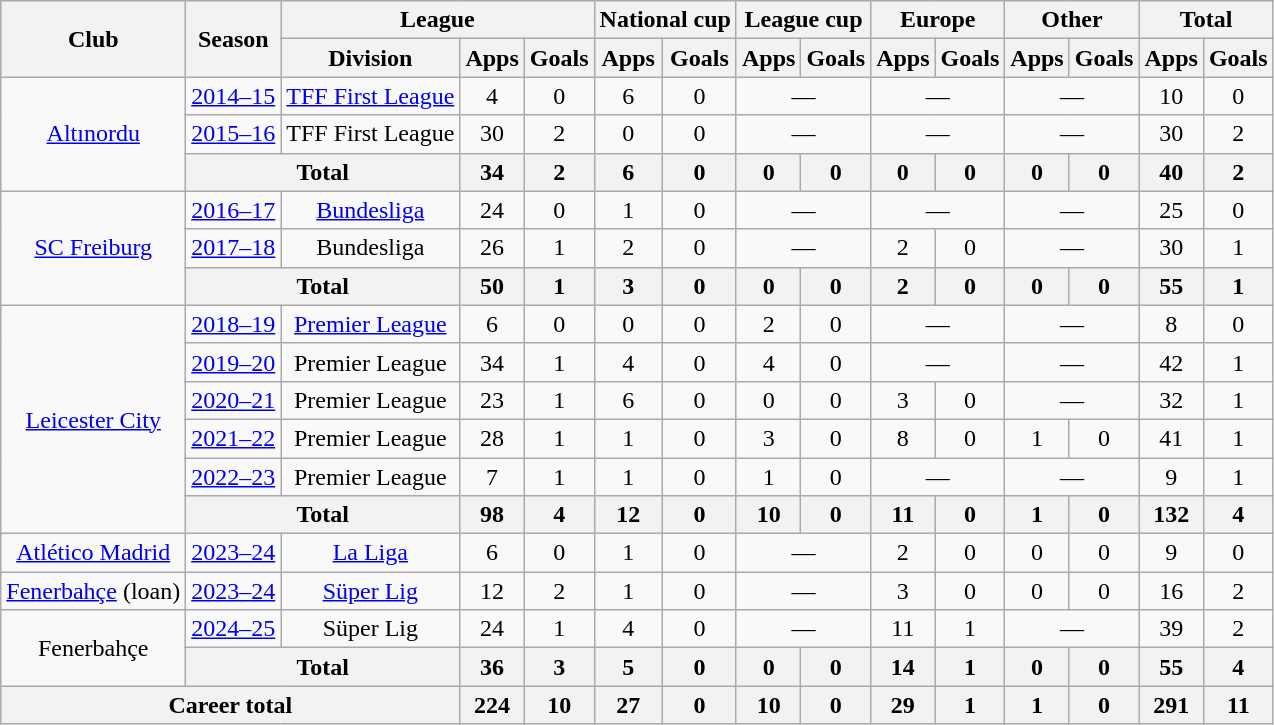<table class="wikitable" style="text-align: center;">
<tr>
<th rowspan=2>Club</th>
<th rowspan=2>Season</th>
<th colspan=3>League</th>
<th colspan=2>National cup</th>
<th colspan=2>League cup</th>
<th colspan=2>Europe</th>
<th colspan=2>Other</th>
<th colspan=2>Total</th>
</tr>
<tr>
<th>Division</th>
<th>Apps</th>
<th>Goals</th>
<th>Apps</th>
<th>Goals</th>
<th>Apps</th>
<th>Goals</th>
<th>Apps</th>
<th>Goals</th>
<th>Apps</th>
<th>Goals</th>
<th>Apps</th>
<th>Goals</th>
</tr>
<tr>
<td rowspan=3><a href='#'>Altınordu</a></td>
<td><a href='#'>2014–15</a></td>
<td><a href='#'>TFF First League</a></td>
<td>4</td>
<td>0</td>
<td>6</td>
<td>0</td>
<td colspan=2>—</td>
<td colspan=2>—</td>
<td colspan=2>—</td>
<td>10</td>
<td>0</td>
</tr>
<tr>
<td><a href='#'>2015–16</a></td>
<td>TFF First League</td>
<td>30</td>
<td>2</td>
<td>0</td>
<td>0</td>
<td colspan=2>—</td>
<td colspan=2>—</td>
<td colspan=2>—</td>
<td>30</td>
<td>2</td>
</tr>
<tr>
<th colspan=2>Total</th>
<th>34</th>
<th>2</th>
<th>6</th>
<th>0</th>
<th>0</th>
<th>0</th>
<th>0</th>
<th>0</th>
<th>0</th>
<th>0</th>
<th>40</th>
<th>2</th>
</tr>
<tr>
<td rowspan=3><a href='#'>SC Freiburg</a></td>
<td><a href='#'>2016–17</a></td>
<td><a href='#'>Bundesliga</a></td>
<td>24</td>
<td>0</td>
<td>1</td>
<td>0</td>
<td colspan=2>—</td>
<td colspan=2>—</td>
<td colspan=2>—</td>
<td>25</td>
<td>0</td>
</tr>
<tr>
<td><a href='#'>2017–18</a></td>
<td>Bundesliga</td>
<td>26</td>
<td>1</td>
<td>2</td>
<td>0</td>
<td colspan=2>—</td>
<td>2</td>
<td>0</td>
<td colspan=2>—</td>
<td>30</td>
<td>1</td>
</tr>
<tr>
<th colspan=2>Total</th>
<th>50</th>
<th>1</th>
<th>3</th>
<th>0</th>
<th>0</th>
<th>0</th>
<th>2</th>
<th>0</th>
<th>0</th>
<th>0</th>
<th>55</th>
<th>1</th>
</tr>
<tr>
<td rowspan=6><a href='#'>Leicester City</a></td>
<td><a href='#'>2018–19</a></td>
<td><a href='#'>Premier League</a></td>
<td>6</td>
<td>0</td>
<td>0</td>
<td>0</td>
<td>2</td>
<td>0</td>
<td colspan=2>—</td>
<td colspan=2>—</td>
<td>8</td>
<td>0</td>
</tr>
<tr>
<td><a href='#'>2019–20</a></td>
<td>Premier League</td>
<td>34</td>
<td>1</td>
<td>4</td>
<td>0</td>
<td>4</td>
<td>0</td>
<td colspan=2>—</td>
<td colspan=2>—</td>
<td>42</td>
<td>1</td>
</tr>
<tr>
<td><a href='#'>2020–21</a></td>
<td>Premier League</td>
<td>23</td>
<td>1</td>
<td>6</td>
<td>0</td>
<td>0</td>
<td>0</td>
<td>3</td>
<td>0</td>
<td colspan=2>—</td>
<td>32</td>
<td>1</td>
</tr>
<tr>
<td><a href='#'>2021–22</a></td>
<td>Premier League</td>
<td>28</td>
<td>1</td>
<td>1</td>
<td>0</td>
<td>3</td>
<td>0</td>
<td>8</td>
<td>0</td>
<td>1</td>
<td>0</td>
<td>41</td>
<td>1</td>
</tr>
<tr>
<td><a href='#'>2022–23</a></td>
<td>Premier League</td>
<td>7</td>
<td>1</td>
<td>1</td>
<td>0</td>
<td>1</td>
<td>0</td>
<td colspan=2>—</td>
<td colspan=2>—</td>
<td>9</td>
<td>1</td>
</tr>
<tr>
<th colspan=2>Total</th>
<th>98</th>
<th>4</th>
<th>12</th>
<th>0</th>
<th>10</th>
<th>0</th>
<th>11</th>
<th>0</th>
<th>1</th>
<th>0</th>
<th>132</th>
<th>4</th>
</tr>
<tr>
<td><a href='#'>Atlético Madrid</a></td>
<td><a href='#'>2023–24</a></td>
<td><a href='#'>La Liga</a></td>
<td>6</td>
<td>0</td>
<td>1</td>
<td>0</td>
<td colspan=2>—</td>
<td>2</td>
<td>0</td>
<td>0</td>
<td>0</td>
<td>9</td>
<td>0</td>
</tr>
<tr>
<td><a href='#'>Fenerbahçe</a> (loan)</td>
<td><a href='#'>2023–24</a></td>
<td><a href='#'>Süper Lig</a></td>
<td>12</td>
<td>2</td>
<td>1</td>
<td>0</td>
<td colspan=2>—</td>
<td>3</td>
<td>0</td>
<td>0</td>
<td>0</td>
<td>16</td>
<td>2</td>
</tr>
<tr>
<td rowspan="2">Fenerbahçe</td>
<td><a href='#'>2024–25</a></td>
<td>Süper Lig</td>
<td>24</td>
<td>1</td>
<td>4</td>
<td>0</td>
<td colspan=2>—</td>
<td>11</td>
<td>1</td>
<td colspan=2>—</td>
<td>39</td>
<td>2</td>
</tr>
<tr>
<th colspan=2>Total</th>
<th>36</th>
<th>3</th>
<th>5</th>
<th>0</th>
<th>0</th>
<th>0</th>
<th>14</th>
<th>1</th>
<th>0</th>
<th>0</th>
<th>55</th>
<th>4</th>
</tr>
<tr>
<th colspan=3>Career total</th>
<th>224</th>
<th>10</th>
<th>27</th>
<th>0</th>
<th>10</th>
<th>0</th>
<th>29</th>
<th>1</th>
<th>1</th>
<th>0</th>
<th>291</th>
<th>11</th>
</tr>
</table>
